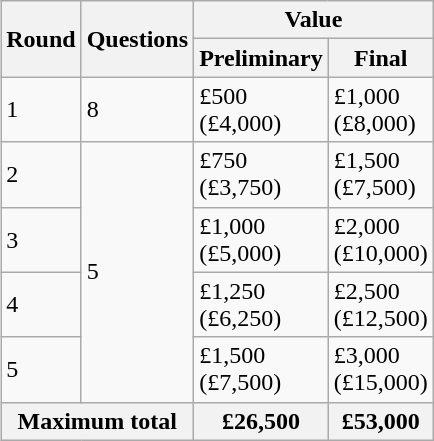<table class="wikitable" align=right>
<tr>
<th rowspan="2">Round</th>
<th rowspan="2">Questions</th>
<th colspan="2">Value</th>
</tr>
<tr>
<th>Preliminary</th>
<th>Final</th>
</tr>
<tr>
<td>1</td>
<td>8</td>
<td>£500 <br> (£4,000)</td>
<td>£1,000 <br> (£8,000)</td>
</tr>
<tr>
<td>2</td>
<td rowspan="4">5</td>
<td>£750 <br> (£3,750)</td>
<td>£1,500 <br> (£7,500)</td>
</tr>
<tr>
<td>3</td>
<td>£1,000 <br> (£5,000)</td>
<td>£2,000 <br> (£10,000)</td>
</tr>
<tr>
<td>4</td>
<td>£1,250 <br> (£6,250)</td>
<td>£2,500 <br> (£12,500)</td>
</tr>
<tr>
<td>5</td>
<td>£1,500 <br> (£7,500)</td>
<td>£3,000 <br> (£15,000)</td>
</tr>
<tr>
<th colspan="2">Maximum total</th>
<th>£26,500</th>
<th>£53,000</th>
</tr>
</table>
